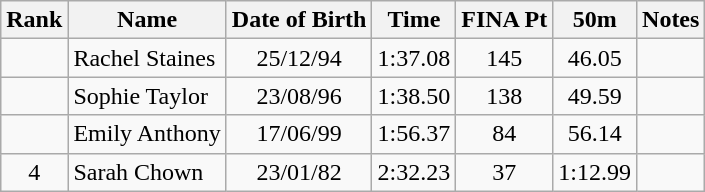<table class="wikitable sortable" style="text-align:center">
<tr>
<th>Rank</th>
<th>Name</th>
<th>Date of Birth</th>
<th>Time</th>
<th>FINA Pt</th>
<th>50m</th>
<th>Notes</th>
</tr>
<tr>
<td></td>
<td align=left> Rachel Staines</td>
<td>25/12/94</td>
<td>1:37.08</td>
<td>145</td>
<td>46.05</td>
<td></td>
</tr>
<tr>
<td></td>
<td align=left> Sophie Taylor</td>
<td>23/08/96</td>
<td>1:38.50</td>
<td>138</td>
<td>49.59</td>
<td></td>
</tr>
<tr>
<td></td>
<td align=left> Emily Anthony</td>
<td>17/06/99</td>
<td>1:56.37</td>
<td>84</td>
<td>56.14</td>
<td></td>
</tr>
<tr>
<td>4</td>
<td align=left> Sarah Chown</td>
<td>23/01/82</td>
<td>2:32.23</td>
<td>37</td>
<td>1:12.99</td>
<td></td>
</tr>
</table>
